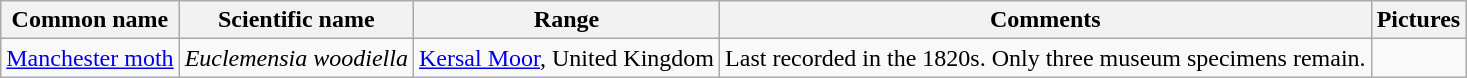<table class="wikitable">
<tr>
<th>Common name</th>
<th>Scientific name</th>
<th>Range</th>
<th class="unsortable">Comments</th>
<th class="unsortable">Pictures</th>
</tr>
<tr>
<td><a href='#'>Manchester moth</a></td>
<td><em>Euclemensia woodiella</em></td>
<td><a href='#'>Kersal Moor</a>, United Kingdom</td>
<td>Last recorded in the 1820s. Only three museum specimens remain.</td>
<td></td>
</tr>
</table>
